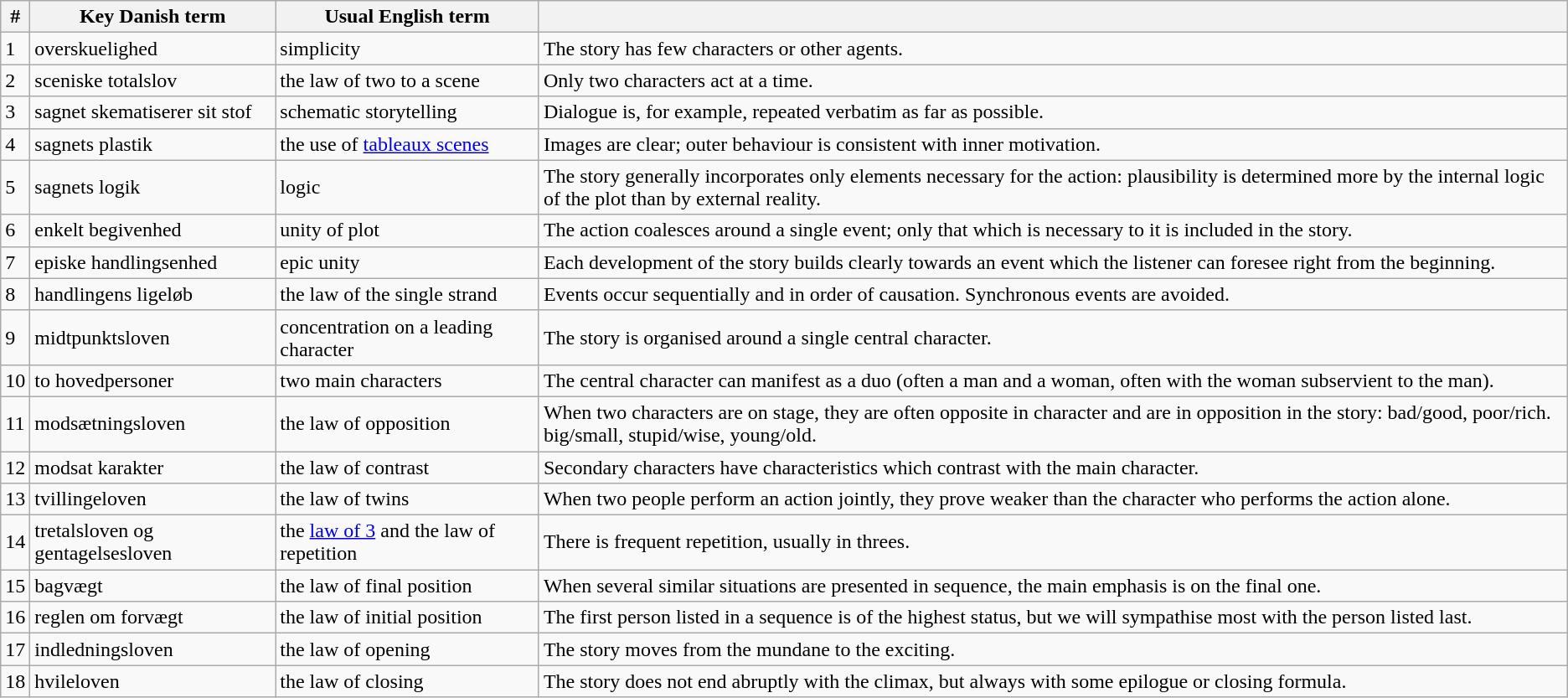<table class="wikitable">
<tr>
<th>#</th>
<th>Key Danish term</th>
<th>Usual English term</th>
<th></th>
</tr>
<tr>
<td>1</td>
<td>overskuelighed</td>
<td>simplicity</td>
<td>The story has few characters or other agents.</td>
</tr>
<tr>
<td>2</td>
<td>sceniske totalslov</td>
<td>the law of two to a scene</td>
<td>Only two characters act at a time.</td>
</tr>
<tr>
<td>3</td>
<td>sagnet skematiserer sit stof</td>
<td>schematic storytelling</td>
<td>Dialogue is, for example, repeated verbatim as far as possible.</td>
</tr>
<tr>
<td>4</td>
<td>sagnets plastik</td>
<td>the use of <a href='#'>tableaux scenes</a></td>
<td>Images are clear; outer behaviour is consistent with inner motivation.</td>
</tr>
<tr>
<td>5</td>
<td>sagnets logik</td>
<td>logic</td>
<td>The story generally incorporates only elements necessary for the action: plausibility is determined more by the internal logic of the plot than by external reality.</td>
</tr>
<tr>
<td>6</td>
<td>enkelt begivenhed</td>
<td>unity of plot</td>
<td>The action coalesces around a single event; only that which is necessary to it is included in the story.</td>
</tr>
<tr>
<td>7</td>
<td>episke handlingsenhed</td>
<td>epic unity</td>
<td>Each development of the story builds clearly towards an event which the listener can foresee right from the beginning.</td>
</tr>
<tr>
<td>8</td>
<td>handlingens ligeløb</td>
<td>the law of the single strand</td>
<td>Events occur sequentially and in order of causation. Synchronous events are avoided.</td>
</tr>
<tr>
<td>9</td>
<td>midtpunktsloven</td>
<td>concentration on a leading character</td>
<td>The story is organised around a single central character.</td>
</tr>
<tr>
<td>10</td>
<td>to hovedpersoner</td>
<td>two main characters</td>
<td>The central character can manifest as a duo (often a man and a woman, often with the woman subservient to the man).</td>
</tr>
<tr>
<td>11</td>
<td>modsætningsloven</td>
<td>the law of opposition</td>
<td>When two characters are on stage, they are often opposite in character and are in opposition in the story: bad/good, poor/rich. big/small, stupid/wise, young/old.</td>
</tr>
<tr>
<td>12</td>
<td>modsat karakter</td>
<td>the law of contrast</td>
<td>Secondary characters have characteristics which contrast with the main character.</td>
</tr>
<tr>
<td>13</td>
<td>tvillingeloven</td>
<td>the law of twins</td>
<td>When two people perform an action jointly, they prove weaker than the character who performs the action alone.</td>
</tr>
<tr>
<td>14</td>
<td>tretalsloven og gentagelsesloven</td>
<td>the <a href='#'>law of 3</a> and the law of repetition</td>
<td>There is frequent repetition, usually in threes.</td>
</tr>
<tr>
<td>15</td>
<td>bagvægt</td>
<td>the law of final position</td>
<td>When several similar situations are presented in sequence, the main emphasis is on the final one.</td>
</tr>
<tr>
<td>16</td>
<td>reglen om forvægt</td>
<td>the law of initial position</td>
<td>The first person listed in a sequence is of the highest status, but we will sympathise most with the person listed last.</td>
</tr>
<tr>
<td>17</td>
<td>indledningsloven</td>
<td>the law of opening</td>
<td>The story moves from the mundane to the exciting.</td>
</tr>
<tr>
<td>18</td>
<td>hvileloven</td>
<td>the law of closing</td>
<td>The story does not end abruptly with the climax, but always with some epilogue or closing formula.</td>
</tr>
</table>
